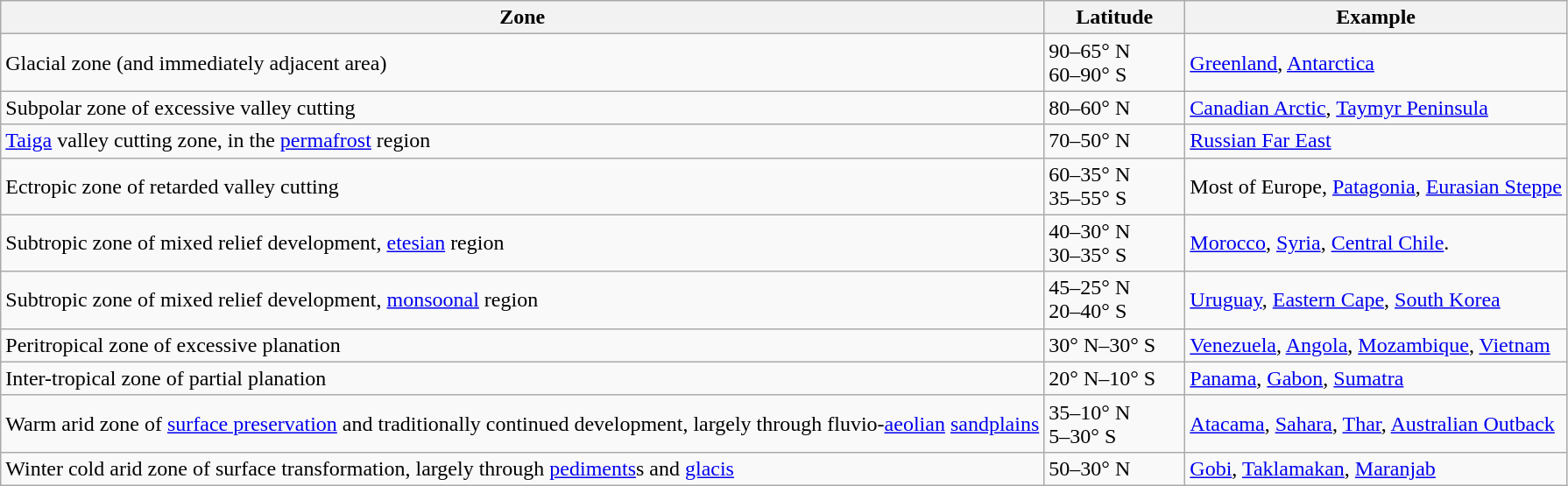<table class="wikitable mw-collapsible mw-collapsed">
<tr>
<th>Zone</th>
<th scope="col" style="width: 100px;">Latitude</th>
<th>Example</th>
</tr>
<tr>
<td>Glacial zone (and immediately adjacent area)</td>
<td>90–65° N<br>60–90° S</td>
<td><a href='#'>Greenland</a>, <a href='#'>Antarctica</a></td>
</tr>
<tr>
<td>Subpolar zone of excessive valley cutting</td>
<td>80–60° N</td>
<td><a href='#'>Canadian Arctic</a>, <a href='#'>Taymyr Peninsula</a></td>
</tr>
<tr>
<td><a href='#'>Taiga</a> valley cutting zone, in the <a href='#'>permafrost</a> region</td>
<td>70–50° N</td>
<td><a href='#'>Russian Far East</a></td>
</tr>
<tr>
<td>Ectropic zone of retarded  valley  cutting</td>
<td>60–35° N<br>35–55° S</td>
<td>Most of Europe, <a href='#'>Patagonia</a>, <a href='#'>Eurasian Steppe</a></td>
</tr>
<tr>
<td>Subtropic zone of mixed relief development, <a href='#'>etesian</a> region</td>
<td>40–30° N<br>30–35° S</td>
<td><a href='#'>Morocco</a>, <a href='#'>Syria</a>, <a href='#'>Central Chile</a>.</td>
</tr>
<tr>
<td>Subtropic zone of mixed relief development, <a href='#'>monsoonal</a> region</td>
<td>45–25° N<br>20–40° S</td>
<td><a href='#'>Uruguay</a>, <a href='#'>Eastern Cape</a>, <a href='#'>South Korea</a></td>
</tr>
<tr>
<td>Peritropical zone of excessive planation</td>
<td>30° N–30° S</td>
<td><a href='#'>Venezuela</a>, <a href='#'>Angola</a>, <a href='#'>Mozambique</a>, <a href='#'>Vietnam</a></td>
</tr>
<tr>
<td>Inter-tropical zone of partial planation</td>
<td>20° N–10° S</td>
<td><a href='#'>Panama</a>, <a href='#'>Gabon</a>, <a href='#'>Sumatra</a></td>
</tr>
<tr>
<td>Warm arid zone of <a href='#'>surface preservation</a> and traditionally continued development, largely through fluvio-<a href='#'>aeolian</a> <a href='#'>sandplains</a></td>
<td>35–10° N<br>5–30° S</td>
<td><a href='#'>Atacama</a>, <a href='#'>Sahara</a>, <a href='#'>Thar</a>, <a href='#'>Australian Outback</a></td>
</tr>
<tr>
<td>Winter cold arid zone of surface transformation, largely through <a href='#'>pediments</a>s and <a href='#'>glacis</a></td>
<td>50–30° N</td>
<td><a href='#'>Gobi</a>, <a href='#'>Taklamakan</a>, <a href='#'>Maranjab</a></td>
</tr>
</table>
